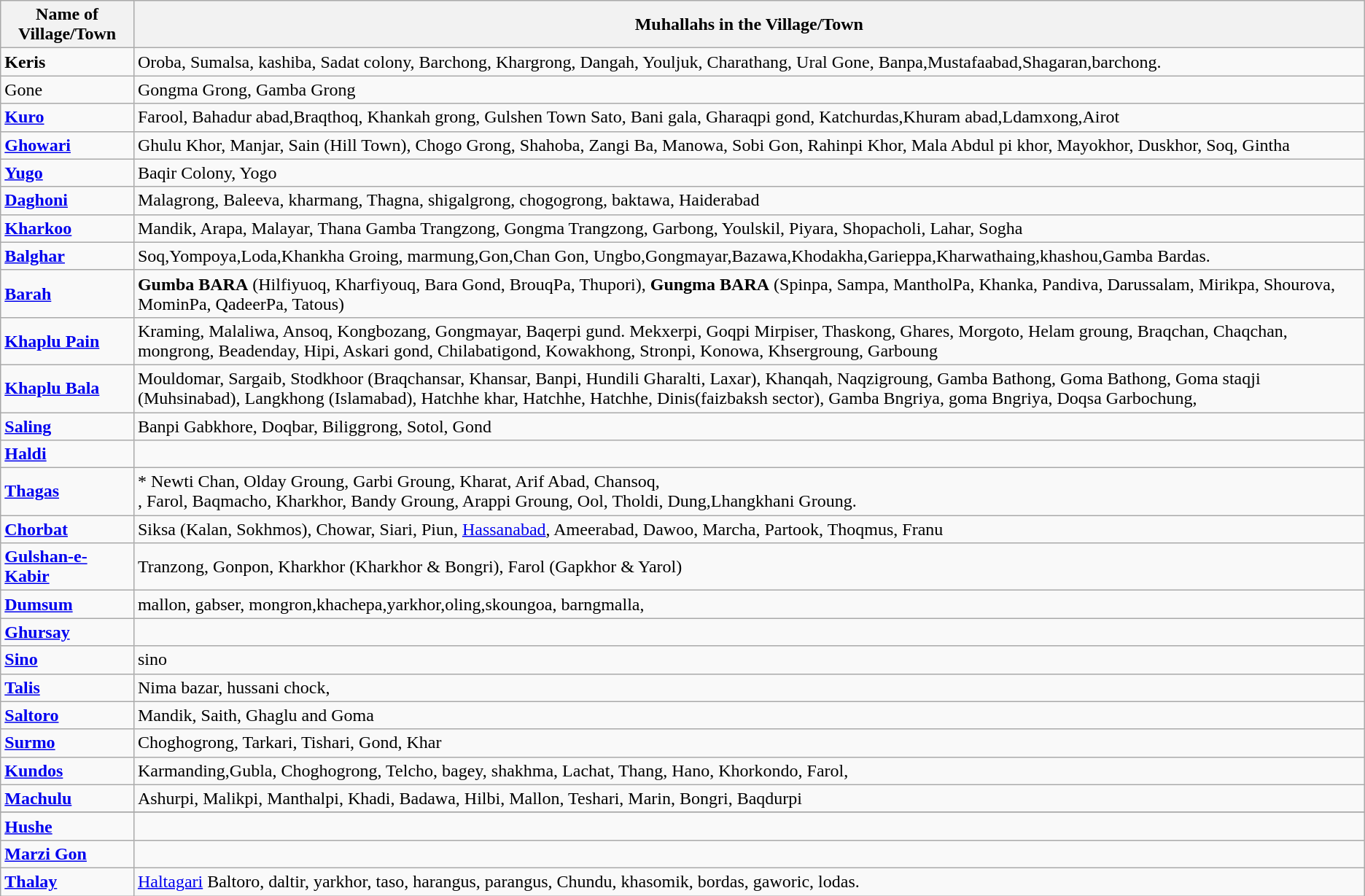<table class="wikitable sortable mw-collapsible mw-collapsed">
<tr>
<th>Name of Village/Town</th>
<th>Muhallahs in the Village/Town</th>
</tr>
<tr>
<td><strong>Keris</strong></td>
<td>Oroba, Sumalsa, kashiba, Sadat colony, Barchong, Khargrong, Dangah, Youljuk, Charathang, Ural Gone, Banpa,Mustafaabad,Shagaran,barchong.</td>
</tr>
<tr>
<td>Gone</td>
<td>Gongma Grong, Gamba Grong</td>
</tr>
<tr>
<td><strong><a href='#'>Kuro</a></strong></td>
<td>Farool, Bahadur abad,Braqthoq, Khankah grong, Gulshen Town Sato, Bani gala, Gharaqpi gond, Katchurdas,Khuram abad,Ldamxong,Airot</td>
</tr>
<tr>
<td><strong><a href='#'>Ghowari</a></strong></td>
<td>Ghulu Khor, Manjar, Sain (Hill Town), Chogo Grong, Shahoba, Zangi Ba,  Manowa, Sobi Gon, Rahinpi Khor, Mala Abdul pi khor, Mayokhor, Duskhor, Soq, Gintha</td>
</tr>
<tr>
<td><strong><a href='#'>Yugo</a></strong></td>
<td>Baqir Colony, Yogo</td>
</tr>
<tr>
<td><strong><a href='#'>Daghoni</a></strong></td>
<td>Malagrong, Baleeva, kharmang, Thagna, shigalgrong, chogogrong, baktawa, Haiderabad</td>
</tr>
<tr>
<td><strong><a href='#'>Kharkoo</a></strong></td>
<td>Mandik, Arapa, Malayar, Thana Gamba Trangzong, Gongma Trangzong, Garbong, Youlskil, Piyara, Shopacholi, Lahar, Sogha</td>
</tr>
<tr>
<td><strong><a href='#'>Balghar</a></strong></td>
<td>Soq,Yompoya,Loda,Khankha Groing, marmung,Gon,Chan Gon, Ungbo,Gongmayar,Bazawa,Khodakha,Garieppa,Kharwathaing,khashou,Gamba Bardas.</td>
</tr>
<tr>
<td><strong><a href='#'>Barah</a></strong></td>
<td><strong>Gumba BARA</strong> (Hilfiyuoq, Kharfiyouq, Bara Gond, BrouqPa, Thupori), <strong>Gungma BARA</strong> (Spinpa, Sampa, MantholPa, Khanka, Pandiva, Darussalam, Mirikpa, Shourova, MominPa, QadeerPa, Tatous)</td>
</tr>
<tr>
<td><strong><a href='#'>Khaplu Pain</a></strong></td>
<td>Kraming, Malaliwa, Ansoq, Kongbozang, Gongmayar, Baqerpi gund. Mekxerpi, Goqpi Mirpiser, Thaskong, Ghares, Morgoto, Helam groung, Braqchan, Chaqchan, mongrong, Beadenday, Hipi, Askari gond, Chilabatigond, Kowakhong, Stronpi, Konowa, Khsergroung, Garboung</td>
</tr>
<tr>
<td><strong><a href='#'>Khaplu Bala</a></strong></td>
<td>Mouldomar, Sargaib, Stodkhoor (Braqchansar, Khansar, Banpi, Hundili Gharalti, Laxar), Khanqah,  Naqzigroung, Gamba Bathong, Goma Bathong, Goma staqji (Muhsinabad), Langkhong (Islamabad), Hatchhe khar, Hatchhe, Hatchhe, Dinis(faizbaksh sector), Gamba Bngriya, goma Bngriya, Doqsa Garbochung,</td>
</tr>
<tr>
<td><strong><a href='#'>Saling</a></strong></td>
<td>Banpi Gabkhore, Doqbar, Biliggrong, Sotol, Gond</td>
</tr>
<tr>
<td><strong><a href='#'>Haldi</a></strong></td>
<td></td>
</tr>
<tr>
<td><strong><a href='#'>Thagas</a></strong></td>
<td>* Newti Chan, Olday Groung, Garbi Groung, Kharat, Arif Abad, Chansoq,<br>, Farol, Baqmacho, Kharkhor, Bandy Groung, Arappi Groung, Ool, Tholdi, Dung,Lhangkhani Groung.</td>
</tr>
<tr>
<td><strong><a href='#'>Chorbat</a></strong></td>
<td>Siksa (Kalan, Sokhmos), Chowar, Siari, Piun, <a href='#'>Hassanabad</a>, Ameerabad, Dawoo, Marcha, Partook, Thoqmus, Franu</td>
</tr>
<tr>
<td><strong><a href='#'>Gulshan-e-Kabir</a></strong></td>
<td>Tranzong, Gonpon, Kharkhor (Kharkhor & Bongri), Farol (Gapkhor & Yarol)</td>
</tr>
<tr>
<td><strong><a href='#'>Dumsum</a></strong></td>
<td>mallon, gabser, mongron,khachepa,yarkhor,oling,skoungoa, barngmalla,</td>
</tr>
<tr>
<td><strong><a href='#'>Ghursay </a></strong></td>
<td></td>
</tr>
<tr>
<td><strong><a href='#'>Sino</a></strong></td>
<td>sino</td>
</tr>
<tr>
<td><strong><a href='#'>Talis</a></strong></td>
<td>Nima bazar, hussani chock,</td>
</tr>
<tr>
<td><strong><a href='#'>Saltoro</a></strong></td>
<td>Mandik, Saith, Ghaglu and Goma</td>
</tr>
<tr>
<td><strong><a href='#'>Surmo</a></strong></td>
<td>Choghogrong, Tarkari, Tishari, Gond, Khar</td>
</tr>
<tr>
<td><strong><a href='#'>Kundos</a></strong></td>
<td>Karmanding,Gubla, Choghogrong, Telcho, bagey, shakhma, Lachat, Thang, Hano, Khorkondo, Farol,</td>
</tr>
<tr>
<td><strong><a href='#'>Machulu</a></strong></td>
<td>Ashurpi, Malikpi, Manthalpi, Khadi, Badawa, Hilbi, Mallon, Teshari, Marin, Bongri, Baqdurpi</td>
</tr>
<tr>
</tr>
<tr>
<td><strong><a href='#'>Hushe</a></strong></td>
<td></td>
</tr>
<tr>
<td><strong><a href='#'>Marzi Gon</a></strong></td>
<td></td>
</tr>
<tr>
<td><strong><a href='#'>Thalay</a></strong></td>
<td><a href='#'>Haltagari</a> Baltoro, daltir, yarkhor, taso, harangus, parangus, Chundu, khasomik, bordas, gaworic, lodas.</td>
</tr>
</table>
